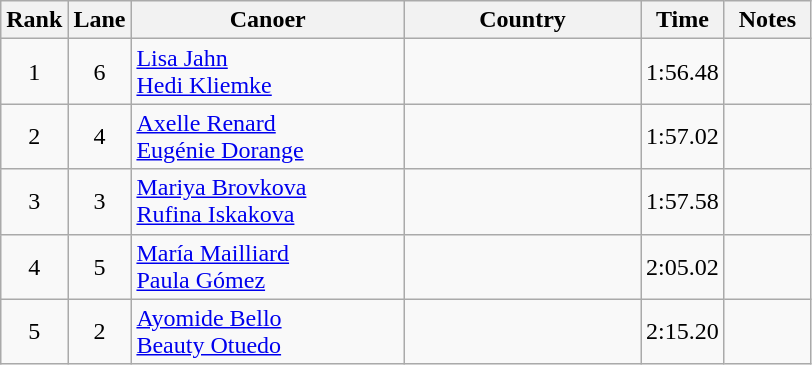<table class="wikitable" style="text-align:center;">
<tr>
<th width=30>Rank</th>
<th width=30>Lane</th>
<th width=175>Canoer</th>
<th width=150>Country</th>
<th width=30>Time</th>
<th width=50>Notes</th>
</tr>
<tr>
<td>1</td>
<td>6</td>
<td align=left><a href='#'>Lisa Jahn</a><br><a href='#'>Hedi Kliemke</a></td>
<td align=left></td>
<td>1:56.48</td>
<td></td>
</tr>
<tr>
<td>2</td>
<td>4</td>
<td align=left><a href='#'>Axelle Renard</a><br><a href='#'>Eugénie Dorange</a></td>
<td align=left></td>
<td>1:57.02</td>
<td></td>
</tr>
<tr>
<td>3</td>
<td>3</td>
<td align=left><a href='#'>Mariya Brovkova</a><br><a href='#'>Rufina Iskakova</a></td>
<td align=left></td>
<td>1:57.58</td>
<td></td>
</tr>
<tr>
<td>4</td>
<td>5</td>
<td align=left><a href='#'>María Mailliard</a><br><a href='#'>Paula Gómez</a></td>
<td align=left></td>
<td>2:05.02</td>
<td></td>
</tr>
<tr bgcolor=>
<td>5</td>
<td>2</td>
<td align=left><a href='#'>Ayomide Bello</a><br><a href='#'>Beauty Otuedo</a></td>
<td align=left></td>
<td>2:15.20</td>
<td></td>
</tr>
</table>
